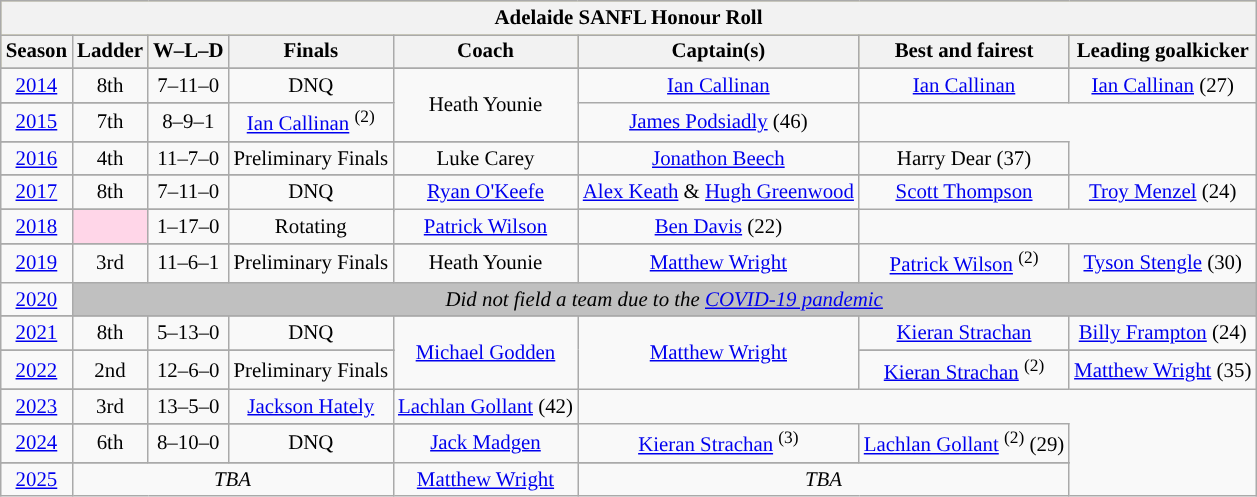<table class="wikitable" style="text-align:center">
<tr style="background:#bdb76b;font-size: 87%">
<th colspan="9">Adelaide SANFL Honour Roll</th>
</tr>
<tr style="background:#bdb76b;font-size: 87%;">
<th>Season</th>
<th>Ladder</th>
<th>W–L–D</th>
<th>Finals</th>
<th>Coach</th>
<th>Captain(s)</th>
<th>Best and fairest</th>
<th>Leading goalkicker</th>
</tr>
<tr>
</tr>
<tr style="font-size: 87%;">
<td><a href='#'>2014</a></td>
<td>8th</td>
<td>7–11–0</td>
<td rowspan="2">DNQ</td>
<td rowspan="3">Heath Younie</td>
<td rowspan="2"><a href='#'>Ian Callinan</a></td>
<td><a href='#'>Ian Callinan</a></td>
<td><a href='#'>Ian Callinan</a> (27)</td>
</tr>
<tr>
</tr>
<tr style="font-size: 87%;">
<td><a href='#'>2015</a></td>
<td>7th</td>
<td>8–9–1</td>
<td><a href='#'>Ian Callinan</a> <sup>(2)</sup></td>
<td><a href='#'>James Podsiadly</a> (46)</td>
</tr>
<tr>
</tr>
<tr style="font-size: 87%;">
<td><a href='#'>2016</a></td>
<td>4th</td>
<td>11–7–0</td>
<td>Preliminary Finals</td>
<td>Luke Carey</td>
<td><a href='#'>Jonathon Beech</a></td>
<td>Harry Dear (37)</td>
</tr>
<tr>
</tr>
<tr style="font-size: 87%;">
<td><a href='#'>2017</a></td>
<td>8th</td>
<td>7–11–0</td>
<td rowspan="2">DNQ</td>
<td rowspan="2"><a href='#'>Ryan O'Keefe</a></td>
<td><a href='#'>Alex Keath</a> & <a href='#'>Hugh Greenwood</a></td>
<td><a href='#'>Scott Thompson</a></td>
<td><a href='#'>Troy Menzel</a> (24)</td>
</tr>
<tr>
</tr>
<tr style="font-size: 87%;">
<td><a href='#'>2018</a></td>
<td bgcolor="#FFD6E8" div style="text-align: center;"></td>
<td>1–17–0</td>
<td>Rotating</td>
<td><a href='#'>Patrick Wilson</a></td>
<td><a href='#'>Ben Davis</a> (22)</td>
</tr>
<tr>
</tr>
<tr style="font-size: 87%;">
<td><a href='#'>2019</a></td>
<td>3rd</td>
<td>11–6–1</td>
<td>Preliminary Finals</td>
<td>Heath Younie</td>
<td><a href='#'>Matthew Wright</a></td>
<td><a href='#'>Patrick Wilson</a> <sup>(2)</sup></td>
<td><a href='#'>Tyson Stengle</a> (30)</td>
</tr>
<tr style="font-size: 87%">
<td><a href='#'>2020</a></td>
<td colspan=7 style="background:#C0C0C0"><em>Did not field a team due to the <a href='#'>COVID-19 pandemic</a></em></td>
</tr>
<tr>
</tr>
<tr style="font-size: 87%;">
<td><a href='#'>2021</a></td>
<td>8th</td>
<td>5–13–0</td>
<td>DNQ</td>
<td rowspan="4"><a href='#'>Michael Godden</a></td>
<td rowspan="3"><a href='#'>Matthew Wright</a></td>
<td><a href='#'>Kieran Strachan</a></td>
<td><a href='#'>Billy Frampton</a> (24)</td>
</tr>
<tr>
</tr>
<tr style="font-size: 87%;">
<td><a href='#'>2022</a></td>
<td>2nd</td>
<td>12–6–0</td>
<td rowspan="2">Preliminary Finals</td>
<td><a href='#'>Kieran Strachan</a> <sup>(2)</sup></td>
<td><a href='#'>Matthew Wright</a> (35)</td>
</tr>
<tr>
</tr>
<tr style="font-size: 87%;">
<td><a href='#'>2023</a></td>
<td>3rd</td>
<td>13–5–0</td>
<td><a href='#'>Jackson Hately</a></td>
<td><a href='#'>Lachlan Gollant</a> (42)</td>
</tr>
<tr>
</tr>
<tr style="font-size: 87%;">
<td><a href='#'>2024</a></td>
<td>6th</td>
<td>8–10–0</td>
<td>DNQ</td>
<td rowspan="2"><a href='#'>Jack Madgen</a></td>
<td><a href='#'>Kieran Strachan</a> <sup>(3)</sup></td>
<td><a href='#'>Lachlan Gollant</a> <sup>(2)</sup> (29)</td>
</tr>
<tr>
</tr>
<tr style="font-size: 87%;">
<td><a href='#'>2025</a></td>
<td colspan="3"><em>TBA</em></td>
<td><a href='#'>Matthew Wright</a></td>
<td colspan="2"><em>TBA</em></td>
</tr>
</table>
